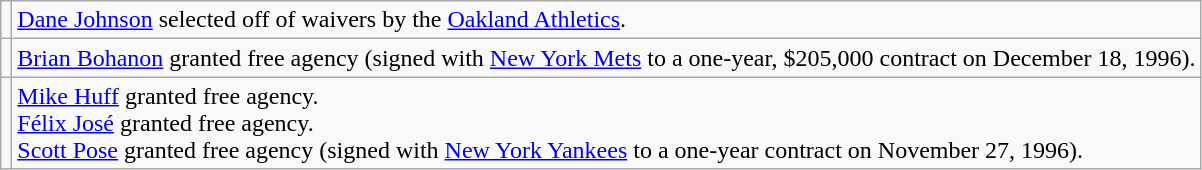<table class="wikitable">
<tr>
<td></td>
<td><a href='#'>Dane Johnson</a> selected off of waivers by the <a href='#'>Oakland Athletics</a>.</td>
</tr>
<tr>
<td></td>
<td><a href='#'>Brian Bohanon</a> granted free agency (signed with <a href='#'>New York Mets</a> to a one-year, $205,000 contract on December 18, 1996).</td>
</tr>
<tr>
<td></td>
<td><a href='#'>Mike Huff</a> granted free agency. <br><a href='#'>Félix José</a> granted free agency. <br><a href='#'>Scott Pose</a> granted free agency (signed with <a href='#'>New York Yankees</a> to a one-year contract on November 27, 1996).</td>
</tr>
</table>
